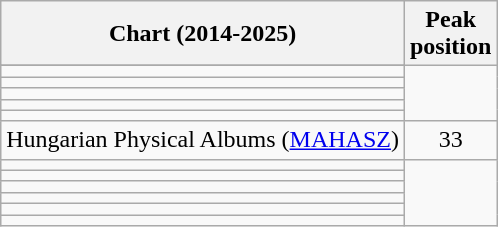<table class="wikitable sortable plainrowheaders">
<tr>
<th>Chart (2014-2025)</th>
<th>Peak<br>position</th>
</tr>
<tr>
</tr>
<tr>
<td></td>
</tr>
<tr>
<td></td>
</tr>
<tr>
<td></td>
</tr>
<tr>
<td></td>
</tr>
<tr>
<td></td>
</tr>
<tr>
<td>Hungarian Physical Albums (<a href='#'>MAHASZ</a>)</td>
<td style="text-align:center;">33</td>
</tr>
<tr>
<td></td>
</tr>
<tr>
<td></td>
</tr>
<tr>
<td></td>
</tr>
<tr>
<td></td>
</tr>
<tr>
<td></td>
</tr>
<tr>
<td></td>
</tr>
</table>
